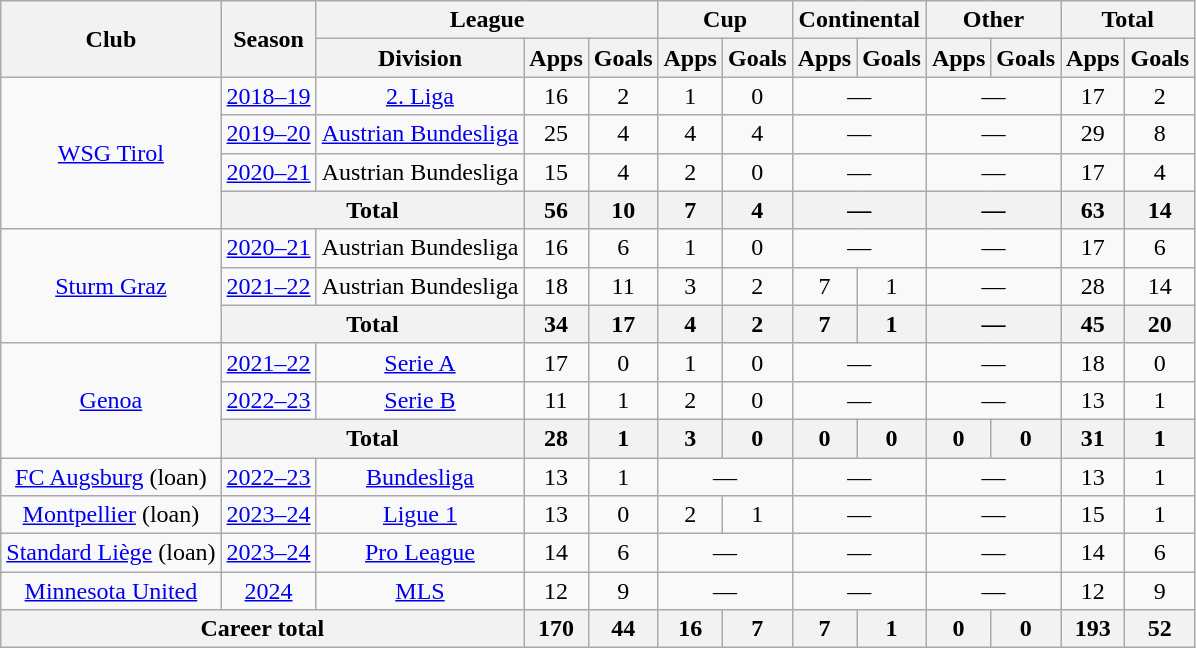<table class="wikitable" style="text-align:center">
<tr>
<th rowspan="2">Club</th>
<th rowspan="2">Season</th>
<th colspan="3">League</th>
<th colspan="2">Cup</th>
<th colspan="2">Continental</th>
<th colspan="2">Other</th>
<th colspan="2">Total</th>
</tr>
<tr>
<th>Division</th>
<th>Apps</th>
<th>Goals</th>
<th>Apps</th>
<th>Goals</th>
<th>Apps</th>
<th>Goals</th>
<th>Apps</th>
<th>Goals</th>
<th>Apps</th>
<th>Goals</th>
</tr>
<tr>
<td rowspan="4"><a href='#'>WSG Tirol</a></td>
<td><a href='#'>2018–19</a></td>
<td><a href='#'>2. Liga</a></td>
<td>16</td>
<td>2</td>
<td>1</td>
<td>0</td>
<td colspan="2">—</td>
<td colspan="2">—</td>
<td>17</td>
<td>2</td>
</tr>
<tr>
<td><a href='#'>2019–20</a></td>
<td><a href='#'>Austrian Bundesliga</a></td>
<td>25</td>
<td>4</td>
<td>4</td>
<td>4</td>
<td colspan="2">—</td>
<td colspan="2">—</td>
<td>29</td>
<td>8</td>
</tr>
<tr>
<td><a href='#'>2020–21</a></td>
<td>Austrian Bundesliga</td>
<td>15</td>
<td>4</td>
<td>2</td>
<td>0</td>
<td colspan="2">—</td>
<td colspan="2">—</td>
<td>17</td>
<td>4</td>
</tr>
<tr>
<th colspan="2">Total</th>
<th>56</th>
<th>10</th>
<th>7</th>
<th>4</th>
<th colspan="2">—</th>
<th colspan="2">—</th>
<th>63</th>
<th>14</th>
</tr>
<tr>
<td rowspan="3"><a href='#'>Sturm Graz</a></td>
<td><a href='#'>2020–21</a></td>
<td>Austrian Bundesliga</td>
<td>16</td>
<td>6</td>
<td>1</td>
<td>0</td>
<td colspan="2">—</td>
<td colspan="2">—</td>
<td>17</td>
<td>6</td>
</tr>
<tr>
<td><a href='#'>2021–22</a></td>
<td>Austrian Bundesliga</td>
<td>18</td>
<td>11</td>
<td>3</td>
<td>2</td>
<td>7</td>
<td>1</td>
<td colspan="2">—</td>
<td>28</td>
<td>14</td>
</tr>
<tr>
<th colspan="2">Total</th>
<th>34</th>
<th>17</th>
<th>4</th>
<th>2</th>
<th>7</th>
<th>1</th>
<th colspan="2">—</th>
<th>45</th>
<th>20</th>
</tr>
<tr>
<td rowspan="3"><a href='#'>Genoa</a></td>
<td><a href='#'>2021–22</a></td>
<td><a href='#'>Serie A</a></td>
<td>17</td>
<td>0</td>
<td>1</td>
<td>0</td>
<td colspan="2">—</td>
<td colspan="2">—</td>
<td>18</td>
<td>0</td>
</tr>
<tr>
<td><a href='#'>2022–23</a></td>
<td><a href='#'>Serie B</a></td>
<td>11</td>
<td>1</td>
<td>2</td>
<td>0</td>
<td colspan="2">—</td>
<td colspan="2">—</td>
<td>13</td>
<td>1</td>
</tr>
<tr>
<th colspan="2">Total</th>
<th>28</th>
<th>1</th>
<th>3</th>
<th>0</th>
<th>0</th>
<th>0</th>
<th>0</th>
<th>0</th>
<th>31</th>
<th>1</th>
</tr>
<tr>
<td><a href='#'>FC Augsburg</a> (loan)</td>
<td><a href='#'>2022–23</a></td>
<td><a href='#'>Bundesliga</a></td>
<td>13</td>
<td>1</td>
<td colspan="2">—</td>
<td colspan="2">—</td>
<td colspan="2">—</td>
<td>13</td>
<td>1</td>
</tr>
<tr>
<td><a href='#'>Montpellier</a> (loan)</td>
<td><a href='#'>2023–24</a></td>
<td><a href='#'>Ligue 1</a></td>
<td>13</td>
<td>0</td>
<td>2</td>
<td>1</td>
<td colspan="2">—</td>
<td colspan="2">—</td>
<td>15</td>
<td>1</td>
</tr>
<tr>
<td><a href='#'>Standard Liège</a> (loan)</td>
<td><a href='#'>2023–24</a></td>
<td><a href='#'>Pro League</a></td>
<td>14</td>
<td>6</td>
<td colspan="2">—</td>
<td colspan="2">—</td>
<td colspan="2">—</td>
<td>14</td>
<td>6</td>
</tr>
<tr>
<td><a href='#'>Minnesota United</a></td>
<td><a href='#'>2024</a></td>
<td><a href='#'>MLS</a></td>
<td>12</td>
<td>9</td>
<td colspan="2">—</td>
<td colspan="2">—</td>
<td colspan="2">—</td>
<td>12</td>
<td>9</td>
</tr>
<tr>
<th colspan="3">Career total</th>
<th>170</th>
<th>44</th>
<th>16</th>
<th>7</th>
<th>7</th>
<th>1</th>
<th>0</th>
<th>0</th>
<th>193</th>
<th>52</th>
</tr>
</table>
